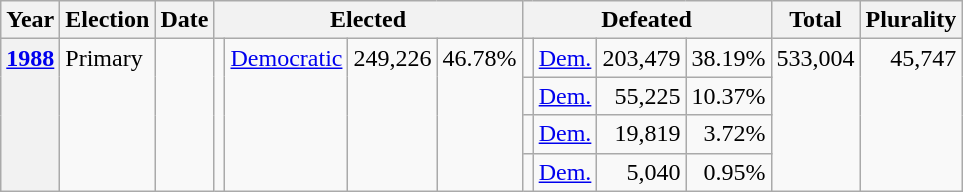<table class="wikitable">
<tr>
<th>Year</th>
<th>Election</th>
<th>Date</th>
<th colspan="4">Elected</th>
<th colspan="4">Defeated</th>
<th>Total</th>
<th>Plurality</th>
</tr>
<tr>
<th rowspan="4" valign="top"><a href='#'>1988</a></th>
<td rowspan="4" valign="top">Primary</td>
<td rowspan="4" valign="top"></td>
<td rowspan="4" valign="top"></td>
<td valign="top" rowspan="4" ><a href='#'>Democratic</a></td>
<td rowspan="4" align="right" valign="top">249,226</td>
<td rowspan="4" align="right" valign="top">46.78%</td>
<td valign="top"></td>
<td valign="top" ><a href='#'>Dem.</a></td>
<td align="right" valign="top">203,479</td>
<td align="right" valign="top">38.19%</td>
<td rowspan="4" align="right" valign="top">533,004</td>
<td rowspan="4" align="right" valign="top">45,747</td>
</tr>
<tr>
<td valign="top"></td>
<td valign="top" ><a href='#'>Dem.</a></td>
<td align="right" valign="top">55,225</td>
<td align="right" valign="top">10.37%</td>
</tr>
<tr>
<td valign="top"></td>
<td valign="top" ><a href='#'>Dem.</a></td>
<td align="right" valign="top">19,819</td>
<td align="right" valign="top">3.72%</td>
</tr>
<tr>
<td valign="top"></td>
<td valign="top" ><a href='#'>Dem.</a></td>
<td align="right" valign="top">5,040</td>
<td align="right" valign="top">0.95%</td>
</tr>
</table>
